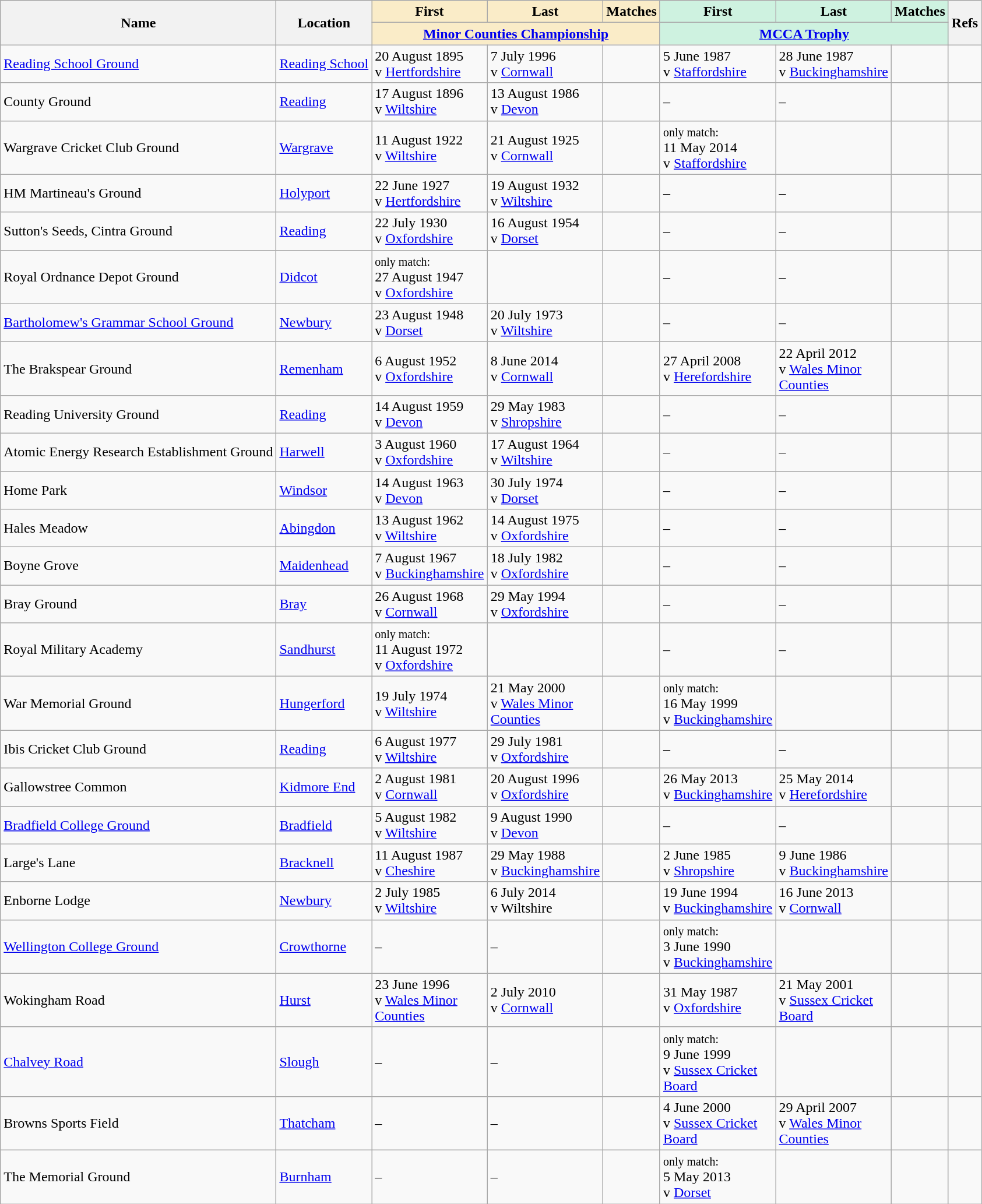<table class="wikitable sortable">
<tr>
<th rowspan="2">Name</th>
<th rowspan="2">Location</th>
<th width="125" class="unsortable" style="background:#faecc8">First</th>
<th width="125" class="unsortable" style="background:#faecc8">Last</th>
<th style="background:#faecc8">Matches</th>
<th width="125" class="unsortable" style="background:#cef2e0">First</th>
<th width="125" class="unsortable" style="background:#cef2e0">Last</th>
<th style="background:#cef2e0">Matches</th>
<th rowspan="2" class="unsortable">Refs</th>
</tr>
<tr class="unsortable">
<th colspan="3" style="background:#faecc8"><a href='#'>Minor Counties Championship</a></th>
<th colspan="3" style="background:#cef2e0"><a href='#'>MCCA Trophy</a></th>
</tr>
<tr>
<td><a href='#'>Reading School Ground</a><br></td>
<td><a href='#'>Reading School</a></td>
<td>20 August 1895<br>v <a href='#'>Hertfordshire</a></td>
<td>7 July 1996<br>v <a href='#'>Cornwall</a></td>
<td></td>
<td>5 June 1987<br>v <a href='#'>Staffordshire</a></td>
<td>28 June 1987<br>v <a href='#'>Buckinghamshire</a></td>
<td></td>
<td></td>
</tr>
<tr>
<td>County Ground<br></td>
<td><a href='#'>Reading</a></td>
<td>17 August 1896<br>v <a href='#'>Wiltshire</a></td>
<td>13 August 1986<br>v <a href='#'>Devon</a></td>
<td></td>
<td>–</td>
<td>–</td>
<td></td>
<td></td>
</tr>
<tr>
<td>Wargrave Cricket Club Ground</td>
<td><a href='#'>Wargrave</a></td>
<td>11 August 1922<br>v <a href='#'>Wiltshire</a></td>
<td>21 August 1925<br>v <a href='#'>Cornwall</a></td>
<td></td>
<td><small>only match:</small><br>11 May 2014<br>v <a href='#'>Staffordshire</a></td>
<td> </td>
<td></td>
<td></td>
</tr>
<tr>
<td>HM Martineau's Ground</td>
<td><a href='#'>Holyport</a></td>
<td>22 June 1927<br>v <a href='#'>Hertfordshire</a></td>
<td>19 August 1932<br>v <a href='#'>Wiltshire</a></td>
<td></td>
<td>–</td>
<td>–</td>
<td></td>
<td></td>
</tr>
<tr>
<td>Sutton's Seeds, Cintra Ground</td>
<td><a href='#'>Reading</a></td>
<td>22 July 1930<br>v <a href='#'>Oxfordshire</a></td>
<td>16 August 1954<br>v <a href='#'>Dorset</a></td>
<td></td>
<td>–</td>
<td>–</td>
<td></td>
<td></td>
</tr>
<tr>
<td>Royal Ordnance Depot Ground</td>
<td><a href='#'>Didcot</a></td>
<td><small>only match:</small><br>27 August 1947<br>v <a href='#'>Oxfordshire</a></td>
<td> </td>
<td></td>
<td>–</td>
<td>–</td>
<td></td>
<td></td>
</tr>
<tr>
<td><a href='#'>Bartholomew's Grammar School Ground</a><br></td>
<td><a href='#'>Newbury</a></td>
<td>23 August 1948<br>v <a href='#'>Dorset</a></td>
<td>20 July 1973<br>v <a href='#'>Wiltshire</a></td>
<td></td>
<td>–</td>
<td>–</td>
<td></td>
<td></td>
</tr>
<tr>
<td>The Brakspear Ground<br></td>
<td><a href='#'>Remenham</a></td>
<td>6 August 1952<br>v <a href='#'>Oxfordshire</a></td>
<td>8 June 2014<br>v <a href='#'>Cornwall</a></td>
<td></td>
<td>27 April 2008<br>v <a href='#'>Herefordshire</a></td>
<td>22 April 2012<br>v <a href='#'>Wales Minor Counties</a></td>
<td></td>
<td></td>
</tr>
<tr>
<td>Reading University Ground</td>
<td><a href='#'>Reading</a></td>
<td>14 August 1959<br>v <a href='#'>Devon</a></td>
<td>29 May 1983<br>v <a href='#'>Shropshire</a></td>
<td></td>
<td>–</td>
<td>–</td>
<td></td>
<td></td>
</tr>
<tr>
<td>Atomic Energy Research Establishment Ground<br></td>
<td><a href='#'>Harwell</a></td>
<td>3 August 1960<br>v <a href='#'>Oxfordshire</a></td>
<td>17 August 1964<br>v <a href='#'>Wiltshire</a></td>
<td></td>
<td>–</td>
<td>–</td>
<td></td>
<td></td>
</tr>
<tr>
<td>Home Park<br></td>
<td><a href='#'>Windsor</a></td>
<td>14 August 1963<br>v <a href='#'>Devon</a></td>
<td>30 July 1974<br>v <a href='#'>Dorset</a></td>
<td></td>
<td>–</td>
<td>–</td>
<td></td>
<td></td>
</tr>
<tr>
<td>Hales Meadow<br></td>
<td><a href='#'>Abingdon</a></td>
<td>13 August 1962<br>v <a href='#'>Wiltshire</a></td>
<td>14 August 1975<br>v <a href='#'>Oxfordshire</a></td>
<td></td>
<td>–</td>
<td>–</td>
<td></td>
<td></td>
</tr>
<tr>
<td>Boyne Grove</td>
<td><a href='#'>Maidenhead</a></td>
<td>7 August 1967<br>v <a href='#'>Buckinghamshire</a></td>
<td>18 July 1982<br>v <a href='#'>Oxfordshire</a></td>
<td></td>
<td>–</td>
<td>–</td>
<td></td>
<td></td>
</tr>
<tr>
<td>Bray Ground</td>
<td><a href='#'>Bray</a></td>
<td>26 August 1968<br>v <a href='#'>Cornwall</a></td>
<td>29 May 1994<br>v <a href='#'>Oxfordshire</a></td>
<td></td>
<td>–</td>
<td>–</td>
<td></td>
<td></td>
</tr>
<tr>
<td>Royal Military Academy</td>
<td><a href='#'>Sandhurst</a></td>
<td><small>only match:</small><br>11 August 1972<br>v <a href='#'>Oxfordshire</a></td>
<td> </td>
<td></td>
<td>–</td>
<td>–</td>
<td></td>
<td></td>
</tr>
<tr>
<td>War Memorial Ground</td>
<td><a href='#'>Hungerford</a></td>
<td>19 July 1974<br>v <a href='#'>Wiltshire</a></td>
<td>21 May 2000<br>v <a href='#'>Wales Minor Counties</a></td>
<td></td>
<td><small>only match:</small><br>16 May 1999<br>v <a href='#'>Buckinghamshire</a></td>
<td> </td>
<td></td>
<td></td>
</tr>
<tr>
<td>Ibis Cricket Club Ground</td>
<td><a href='#'>Reading</a></td>
<td>6 August 1977<br>v <a href='#'>Wiltshire</a></td>
<td>29 July 1981<br>v <a href='#'>Oxfordshire</a></td>
<td></td>
<td>–</td>
<td>–</td>
<td></td>
<td></td>
</tr>
<tr>
<td>Gallowstree Common<br></td>
<td><a href='#'>Kidmore End</a></td>
<td>2 August 1981<br>v <a href='#'>Cornwall</a></td>
<td>20 August 1996<br>v <a href='#'>Oxfordshire</a></td>
<td></td>
<td>26 May 2013<br>v <a href='#'>Buckinghamshire</a></td>
<td>25 May 2014<br>v <a href='#'>Herefordshire</a></td>
<td></td>
<td></td>
</tr>
<tr>
<td><a href='#'>Bradfield College Ground</a><br></td>
<td><a href='#'>Bradfield</a></td>
<td>5 August 1982<br>v <a href='#'>Wiltshire</a></td>
<td>9 August 1990<br>v <a href='#'>Devon</a></td>
<td></td>
<td>–</td>
<td>–</td>
<td></td>
<td></td>
</tr>
<tr>
<td>Large's Lane</td>
<td><a href='#'>Bracknell</a></td>
<td>11 August 1987<br>v <a href='#'>Cheshire</a></td>
<td>29 May 1988<br>v <a href='#'>Buckinghamshire</a></td>
<td></td>
<td>2 June 1985<br>v <a href='#'>Shropshire</a></td>
<td>9 June 1986<br>v <a href='#'>Buckinghamshire</a></td>
<td></td>
<td></td>
</tr>
<tr>
<td>Enborne Lodge</td>
<td><a href='#'>Newbury</a></td>
<td>2 July 1985<br>v <a href='#'>Wiltshire</a></td>
<td>6 July 2014<br>v Wiltshire</td>
<td></td>
<td>19 June 1994<br>v <a href='#'>Buckinghamshire</a></td>
<td>16 June 2013<br>v <a href='#'>Cornwall</a></td>
<td></td>
<td></td>
</tr>
<tr>
<td><a href='#'>Wellington College Ground</a></td>
<td><a href='#'>Crowthorne</a></td>
<td>–</td>
<td>–</td>
<td></td>
<td><small>only match:</small><br>3 June 1990<br>v <a href='#'>Buckinghamshire</a></td>
<td> </td>
<td></td>
<td></td>
</tr>
<tr>
<td>Wokingham Road<br></td>
<td><a href='#'>Hurst</a></td>
<td>23 June 1996<br>v <a href='#'>Wales Minor Counties</a></td>
<td>2 July 2010<br>v <a href='#'>Cornwall</a></td>
<td></td>
<td>31 May 1987<br>v <a href='#'>Oxfordshire</a></td>
<td>21 May 2001<br>v <a href='#'>Sussex Cricket Board</a></td>
<td></td>
<td></td>
</tr>
<tr>
<td><a href='#'>Chalvey Road</a></td>
<td><a href='#'>Slough</a></td>
<td>–</td>
<td>–</td>
<td></td>
<td><small>only match:</small><br>9 June 1999<br>v <a href='#'>Sussex Cricket Board</a></td>
<td> </td>
<td></td>
<td></td>
</tr>
<tr>
<td>Browns Sports Field</td>
<td><a href='#'>Thatcham</a></td>
<td>–</td>
<td>–</td>
<td></td>
<td>4 June 2000<br>v <a href='#'>Sussex Cricket Board</a></td>
<td>29 April 2007<br>v <a href='#'>Wales Minor Counties</a></td>
<td></td>
<td></td>
</tr>
<tr>
<td>The Memorial Ground<br></td>
<td><a href='#'>Burnham</a></td>
<td>–</td>
<td>–</td>
<td></td>
<td><small>only match:</small><br>5 May 2013<br>v <a href='#'>Dorset</a></td>
<td> </td>
<td></td>
<td></td>
</tr>
</table>
